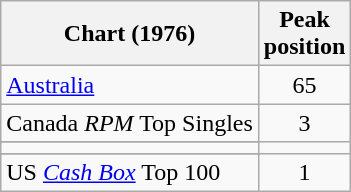<table class="wikitable sortable">
<tr>
<th align="left">Chart (1976)</th>
<th align="left">Peak<br>position</th>
</tr>
<tr>
<td align="left"><a href='#'>Australia</a></td>
<td style="text-align:center;">65</td>
</tr>
<tr>
<td>Canada <em>RPM</em> Top Singles</td>
<td style="text-align:center;">3</td>
</tr>
<tr>
</tr>
<tr>
</tr>
<tr>
<td></td>
</tr>
<tr>
</tr>
<tr>
</tr>
<tr>
</tr>
<tr>
</tr>
<tr>
</tr>
<tr>
<td align="left">US <em><a href='#'>Cash Box</a></em> Top 100</td>
<td style="text-align:center;">1</td>
</tr>
</table>
